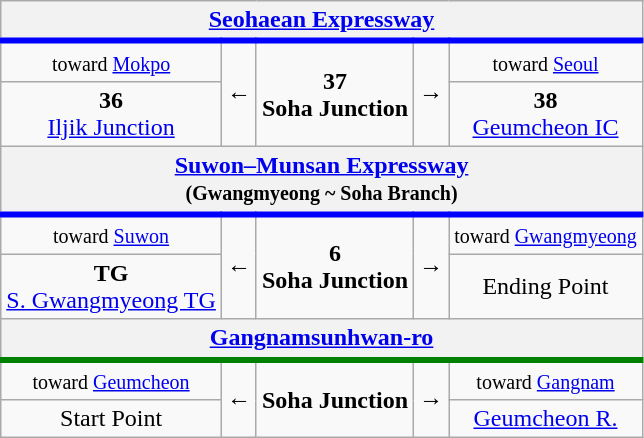<table class="wikitable" style="text-align: center;">
<tr style="border-bottom:solid 0.25em blue;">
<th colspan="5"> <a href='#'>Seohaean Expressway</a></th>
</tr>
<tr>
<td><small>toward <a href='#'>Mokpo</a></small></td>
<td rowspan="2">←</td>
<td rowspan="2"><strong>37</strong><br><strong>Soha Junction</strong></td>
<td rowspan="2">→</td>
<td><small>toward <a href='#'>Seoul</a></small></td>
</tr>
<tr>
<td><strong>36</strong><br><a href='#'>Iljik Junction</a></td>
<td><strong>38</strong><br><a href='#'>Geumcheon IC</a></td>
</tr>
<tr style="border-bottom:solid 0.25em blue;">
<th colspan="5"> <a href='#'>Suwon–Munsan Expressway</a><br><small>(Gwangmyeong ~ Soha Branch)</small></th>
</tr>
<tr>
<td><small>toward <a href='#'>Suwon</a></small></td>
<td rowspan="2">←</td>
<td rowspan="2"><strong>6</strong><br><strong>Soha Junction</strong></td>
<td rowspan="2">→</td>
<td><small>toward <a href='#'>Gwangmyeong</a></small></td>
</tr>
<tr>
<td><strong>TG</strong><br><a href='#'>S. Gwangmyeong TG</a></td>
<td>Ending Point</td>
</tr>
<tr style="border-bottom:solid 0.25em green;">
<th colspan="5"><a href='#'>Gangnamsunhwan-ro</a></th>
</tr>
<tr>
<td><small>toward <a href='#'>Geumcheon</a></small></td>
<td rowspan="2">←</td>
<td rowspan="2"><strong>Soha Junction</strong></td>
<td rowspan="2">→</td>
<td><small>toward <a href='#'>Gangnam</a></small></td>
</tr>
<tr>
<td>Start Point</td>
<td><a href='#'>Geumcheon R.</a></td>
</tr>
</table>
